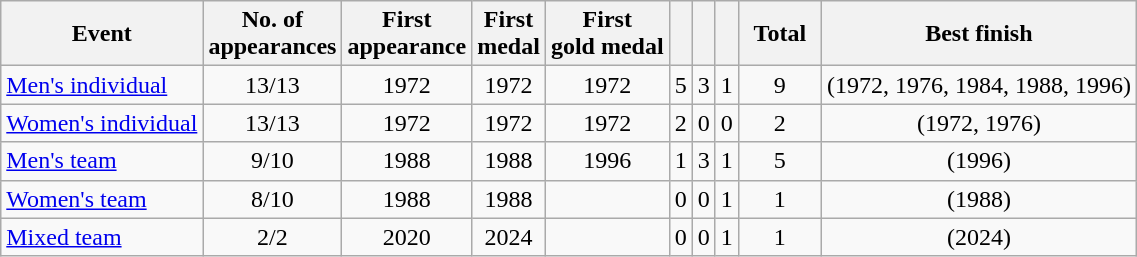<table class="wikitable sortable" style="text-align:center">
<tr>
<th>Event</th>
<th>No. of<br>appearances</th>
<th>First<br>appearance</th>
<th>First<br>medal</th>
<th>First<br>gold medal</th>
<th width:3em; font-weight:bold;"></th>
<th width:3em; font-weight:bold;"></th>
<th width:3em; font-weight:bold;"></th>
<th style="width:3em; font-weight:bold;">Total</th>
<th>Best finish</th>
</tr>
<tr>
<td align=left><a href='#'>Men's individual</a></td>
<td>13/13</td>
<td>1972</td>
<td>1972</td>
<td>1972</td>
<td>5</td>
<td>3</td>
<td>1</td>
<td>9</td>
<td> (1972, 1976, 1984, 1988, 1996)</td>
</tr>
<tr>
<td align=left><a href='#'>Women's individual</a></td>
<td>13/13</td>
<td>1972</td>
<td>1972</td>
<td>1972</td>
<td>2</td>
<td>0</td>
<td>0</td>
<td>2</td>
<td> (1972, 1976)</td>
</tr>
<tr>
<td align=left><a href='#'>Men's team</a></td>
<td>9/10</td>
<td>1988</td>
<td>1988</td>
<td>1996</td>
<td>1</td>
<td>3</td>
<td>1</td>
<td>5</td>
<td> (1996)</td>
</tr>
<tr>
<td align=left><a href='#'>Women's team</a></td>
<td>8/10</td>
<td>1988</td>
<td>1988</td>
<td></td>
<td>0</td>
<td>0</td>
<td>1</td>
<td>1</td>
<td> (1988)</td>
</tr>
<tr>
<td align=left><a href='#'>Mixed team</a></td>
<td>2/2</td>
<td>2020</td>
<td>2024</td>
<td></td>
<td>0</td>
<td>0</td>
<td>1</td>
<td>1</td>
<td> (2024)</td>
</tr>
</table>
